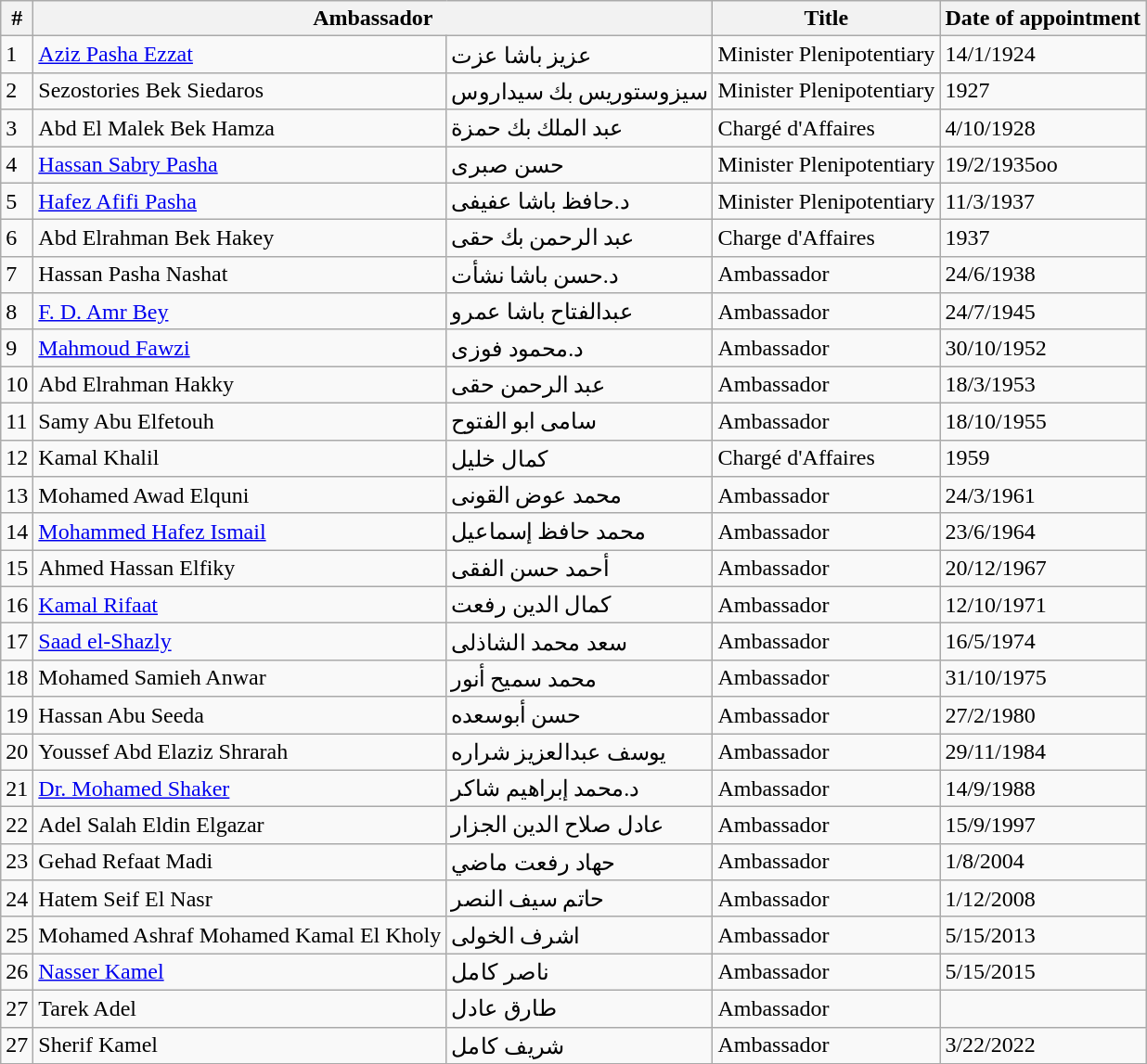<table class="wikitable" border="1">
<tr>
<th>#</th>
<th colspan=2>Ambassador</th>
<th>Title</th>
<th>Date of appointment</th>
</tr>
<tr>
<td>1</td>
<td><a href='#'>Aziz Pasha Ezzat</a></td>
<td>عزيز باشا عزت</td>
<td>Minister Plenipotentiary</td>
<td>14/1/1924</td>
</tr>
<tr>
<td>2</td>
<td>Sezostories Bek Siedaros</td>
<td>سيزوستوريس بك سيداروس</td>
<td>Minister Plenipotentiary</td>
<td>1927</td>
</tr>
<tr>
<td>3</td>
<td>Abd El Malek Bek Hamza</td>
<td>عبد الملك بك حمزة</td>
<td>Chargé d'Affaires</td>
<td>4/10/1928</td>
</tr>
<tr>
<td>4</td>
<td><a href='#'>Hassan Sabry Pasha</a></td>
<td>حسن صبرى</td>
<td>Minister Plenipotentiary</td>
<td>19/2/1935oo</td>
</tr>
<tr>
<td>5</td>
<td><a href='#'>Hafez Afifi Pasha</a></td>
<td>د.حافظ باشا عفيفى</td>
<td>Minister Plenipotentiary</td>
<td>11/3/1937</td>
</tr>
<tr>
<td>6</td>
<td>Abd Elrahman Bek Hakey</td>
<td>عبد الرحمن بك حقى</td>
<td>Charge d'Affaires</td>
<td>1937</td>
</tr>
<tr>
<td>7</td>
<td>Hassan Pasha Nashat</td>
<td>د.حسن باشا نشأت</td>
<td>Ambassador</td>
<td>24/6/1938</td>
</tr>
<tr>
<td>8</td>
<td><a href='#'>F. D. Amr Bey</a></td>
<td>عبدالفتاح باشا عمرو</td>
<td>Ambassador</td>
<td>24/7/1945</td>
</tr>
<tr>
<td>9</td>
<td><a href='#'>Mahmoud Fawzi</a></td>
<td>د.محمود فوزى</td>
<td>Ambassador</td>
<td>30/10/1952</td>
</tr>
<tr>
<td>10</td>
<td>Abd Elrahman Hakky</td>
<td>عبد الرحمن حقى</td>
<td>Ambassador</td>
<td>18/3/1953</td>
</tr>
<tr>
<td>11</td>
<td>Samy Abu Elfetouh</td>
<td>سامى ابو الفتوح</td>
<td>Ambassador</td>
<td>18/10/1955</td>
</tr>
<tr>
<td>12</td>
<td>Kamal Khalil</td>
<td>كمال خليل</td>
<td>Chargé d'Affaires</td>
<td>1959</td>
</tr>
<tr>
<td>13</td>
<td>Mohamed Awad Elquni</td>
<td>محمد عوض القونى</td>
<td>Ambassador</td>
<td>24/3/1961</td>
</tr>
<tr>
<td>14</td>
<td><a href='#'>Mohammed Hafez Ismail</a></td>
<td>محمد حافظ إسماعيل</td>
<td>Ambassador</td>
<td>23/6/1964</td>
</tr>
<tr>
<td>15</td>
<td>Ahmed Hassan Elfiky</td>
<td>أحمد حسن الفقى</td>
<td>Ambassador</td>
<td>20/12/1967</td>
</tr>
<tr>
<td>16</td>
<td><a href='#'>Kamal Rifaat</a></td>
<td>كمال الدين رفعت</td>
<td>Ambassador</td>
<td>12/10/1971</td>
</tr>
<tr>
<td>17</td>
<td><a href='#'>Saad el-Shazly</a></td>
<td>سعد محمد الشاذلى</td>
<td>Ambassador</td>
<td>16/5/1974</td>
</tr>
<tr>
<td>18</td>
<td>Mohamed Samieh Anwar</td>
<td>محمد سميح أنور</td>
<td>Ambassador</td>
<td>31/10/1975</td>
</tr>
<tr>
<td>19</td>
<td>Hassan Abu Seeda</td>
<td>حسن أبوسعده</td>
<td>Ambassador</td>
<td>27/2/1980</td>
</tr>
<tr>
<td>20</td>
<td>Youssef Abd Elaziz Shrarah</td>
<td>يوسف عبدالعزيز شراره</td>
<td>Ambassador</td>
<td>29/11/1984</td>
</tr>
<tr>
<td>21</td>
<td><a href='#'>Dr. Mohamed Shaker</a></td>
<td>د.محمد إبراهيم شاكر</td>
<td>Ambassador</td>
<td>14/9/1988</td>
</tr>
<tr>
<td>22</td>
<td>Adel Salah Eldin Elgazar</td>
<td>عادل صلاح الدين الجزار</td>
<td>Ambassador</td>
<td>15/9/1997</td>
</tr>
<tr>
<td>23</td>
<td>Gehad Refaat Madi</td>
<td>حهاد رفعت ماضي</td>
<td>Ambassador</td>
<td>1/8/2004</td>
</tr>
<tr>
<td>24</td>
<td>Hatem Seif El Nasr</td>
<td>حاتم سيف النصر</td>
<td>Ambassador</td>
<td>1/12/2008</td>
</tr>
<tr>
<td>25</td>
<td>Mohamed Ashraf Mohamed Kamal El Kholy</td>
<td>اشرف الخولى</td>
<td>Ambassador</td>
<td>5/15/2013</td>
</tr>
<tr>
<td>26</td>
<td><a href='#'>Nasser Kamel</a></td>
<td>ناصر كامل</td>
<td>Ambassador</td>
<td>5/15/2015</td>
</tr>
<tr>
<td>27</td>
<td>Tarek Adel</td>
<td>طارق عادل</td>
<td>Ambassador</td>
<td></td>
</tr>
<tr>
<td>27</td>
<td>Sherif Kamel</td>
<td>شريف كامل</td>
<td>Ambassador</td>
<td>3/22/2022</td>
</tr>
<tr>
</tr>
</table>
